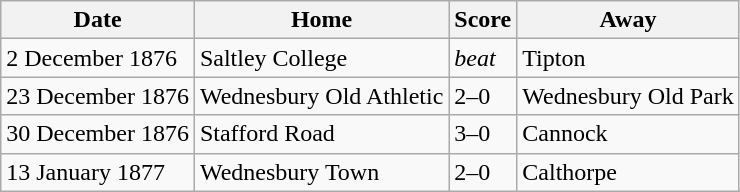<table class="wikitable">
<tr>
<th>Date</th>
<th>Home</th>
<th>Score</th>
<th>Away</th>
</tr>
<tr>
<td>2 December 1876</td>
<td>Saltley College</td>
<td><em>beat</em></td>
<td>Tipton</td>
</tr>
<tr>
<td>23 December 1876</td>
<td>Wednesbury Old Athletic</td>
<td>2–0</td>
<td>Wednesbury Old Park</td>
</tr>
<tr>
<td>30 December 1876</td>
<td>Stafford Road</td>
<td>3–0</td>
<td>Cannock</td>
</tr>
<tr>
<td>13 January 1877</td>
<td>Wednesbury Town</td>
<td>2–0</td>
<td>Calthorpe</td>
</tr>
</table>
